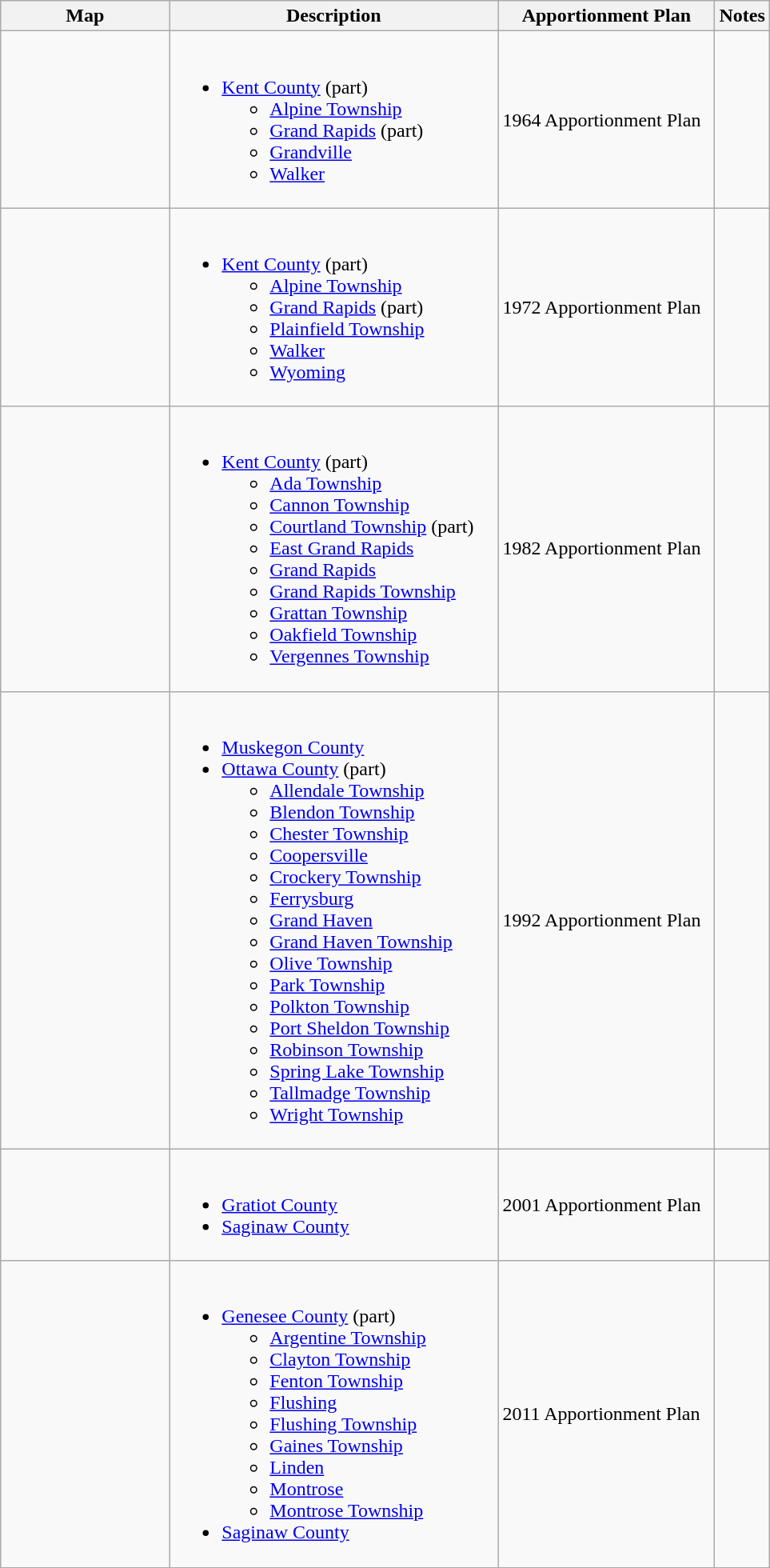<table class="wikitable sortable">
<tr>
<th style="width:100pt;">Map</th>
<th style="width:200pt;">Description</th>
<th style="width:130pt;">Apportionment Plan</th>
<th style="width:15pt;">Notes</th>
</tr>
<tr>
<td></td>
<td><br><ul><li><a href='#'>Kent County</a> (part)<ul><li><a href='#'>Alpine Township</a></li><li><a href='#'>Grand Rapids</a> (part)</li><li><a href='#'>Grandville</a></li><li><a href='#'>Walker</a></li></ul></li></ul></td>
<td>1964 Apportionment Plan</td>
<td></td>
</tr>
<tr>
<td></td>
<td><br><ul><li><a href='#'>Kent County</a> (part)<ul><li><a href='#'>Alpine Township</a></li><li><a href='#'>Grand Rapids</a> (part)</li><li><a href='#'>Plainfield Township</a></li><li><a href='#'>Walker</a></li><li><a href='#'>Wyoming</a></li></ul></li></ul></td>
<td>1972 Apportionment Plan</td>
<td></td>
</tr>
<tr>
<td></td>
<td><br><ul><li><a href='#'>Kent County</a> (part)<ul><li><a href='#'>Ada Township</a></li><li><a href='#'>Cannon Township</a></li><li><a href='#'>Courtland Township</a> (part)</li><li><a href='#'>East Grand Rapids</a></li><li><a href='#'>Grand Rapids</a></li><li><a href='#'>Grand Rapids Township</a></li><li><a href='#'>Grattan Township</a></li><li><a href='#'>Oakfield Township</a></li><li><a href='#'>Vergennes Township</a></li></ul></li></ul></td>
<td>1982 Apportionment Plan</td>
<td></td>
</tr>
<tr>
<td></td>
<td><br><ul><li><a href='#'>Muskegon County</a></li><li><a href='#'>Ottawa County</a> (part)<ul><li><a href='#'>Allendale Township</a></li><li><a href='#'>Blendon Township</a></li><li><a href='#'>Chester Township</a></li><li><a href='#'>Coopersville</a></li><li><a href='#'>Crockery Township</a></li><li><a href='#'>Ferrysburg</a></li><li><a href='#'>Grand Haven</a></li><li><a href='#'>Grand Haven Township</a></li><li><a href='#'>Olive Township</a></li><li><a href='#'>Park Township</a></li><li><a href='#'>Polkton Township</a></li><li><a href='#'>Port Sheldon Township</a></li><li><a href='#'>Robinson Township</a></li><li><a href='#'>Spring Lake Township</a></li><li><a href='#'>Tallmadge Township</a></li><li><a href='#'>Wright Township</a></li></ul></li></ul></td>
<td>1992 Apportionment Plan</td>
<td></td>
</tr>
<tr>
<td></td>
<td><br><ul><li><a href='#'>Gratiot County</a></li><li><a href='#'>Saginaw County</a></li></ul></td>
<td>2001 Apportionment Plan</td>
<td></td>
</tr>
<tr>
<td></td>
<td><br><ul><li><a href='#'>Genesee County</a> (part)<ul><li><a href='#'>Argentine Township</a></li><li><a href='#'>Clayton Township</a></li><li><a href='#'>Fenton Township</a></li><li><a href='#'>Flushing</a></li><li><a href='#'>Flushing Township</a></li><li><a href='#'>Gaines Township</a></li><li><a href='#'>Linden</a></li><li><a href='#'>Montrose</a></li><li><a href='#'>Montrose Township</a></li></ul></li><li><a href='#'>Saginaw County</a></li></ul></td>
<td>2011 Apportionment Plan</td>
<td></td>
</tr>
<tr>
</tr>
</table>
